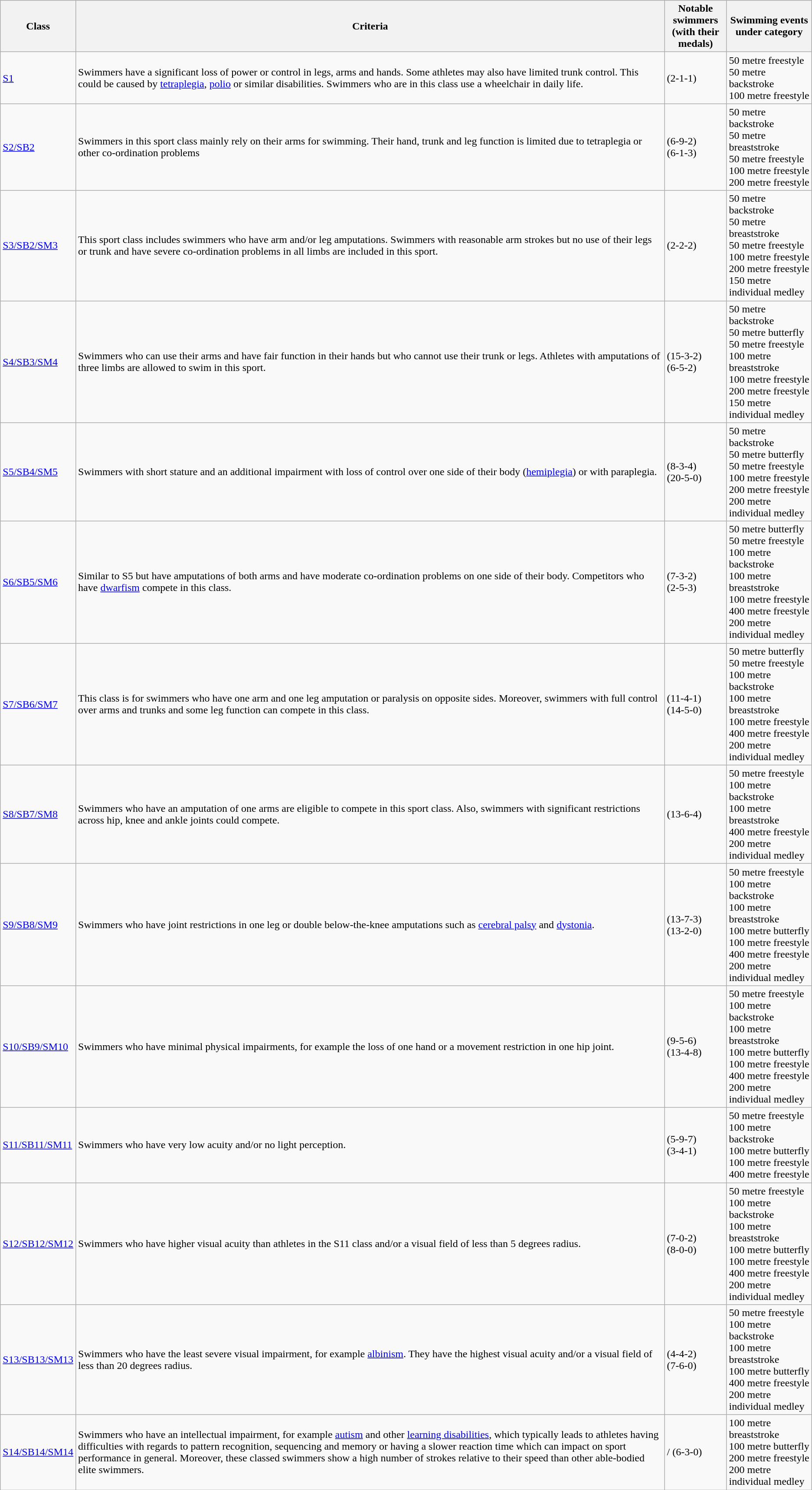<table class="wikitable">
<tr>
<th>Class</th>
<th>Criteria</th>
<th>Notable swimmers <br>(with their medals)</th>
<th>Swimming events under category</th>
</tr>
<tr>
<td><a href='#'>S1</a></td>
<td>Swimmers have a significant loss of power or control in legs, arms and hands. Some athletes may also have limited trunk control. This could be caused by <a href='#'>tetraplegia</a>, <a href='#'>polio</a> or similar disabilities. Swimmers who are in this class use a wheelchair in daily life.</td>
<td> (2-1-1)</td>
<td>50 metre freestyle<br> 50 metre backstroke<br> 100 metre freestyle</td>
</tr>
<tr>
<td><a href='#'>S2/SB2</a></td>
<td>Swimmers in this sport class mainly rely on their arms for swimming. Their hand, trunk and leg function is limited due to tetraplegia or other co-ordination problems</td>
<td> (6-9-2)<br>  (6-1-3)</td>
<td>50 metre backstroke<br> 50 metre breaststroke<br> 50 metre freestyle<br> 100 metre freestyle<br> 200 metre freestyle</td>
</tr>
<tr>
<td><a href='#'>S3/SB2/SM3</a></td>
<td>This sport class includes swimmers who have arm and/or leg amputations. Swimmers with reasonable arm strokes but no use of their legs or trunk and have severe co-ordination problems in all limbs are included in this sport.</td>
<td> (2-2-2)</td>
<td>50 metre backstroke<br> 50 metre breaststroke<br> 50 metre freestyle<br> 100 metre freestyle<br> 200 metre freestyle<br> 150 metre individual medley</td>
</tr>
<tr>
<td><a href='#'>S4/SB3/SM4</a></td>
<td>Swimmers who can use their arms and have fair function in their hands but who cannot use their trunk or legs. Athletes with amputations of three limbs are allowed to swim in this sport.</td>
<td> (15-3-2)<br>  (6-5-2)</td>
<td>50 metre backstroke<br> 50 metre butterfly<br> 50 metre freestyle<br> 100 metre breaststroke <br> 100 metre freestyle<br> 200 metre freestyle<br> 150 metre individual medley</td>
</tr>
<tr>
<td><a href='#'>S5/SB4/SM5</a></td>
<td>Swimmers with short stature and an additional impairment with loss of control over one side of their body (<a href='#'>hemiplegia</a>) or with paraplegia.</td>
<td> (8-3-4)<br>  (20-5-0)</td>
<td>50 metre backstroke<br> 50 metre butterfly<br> 50 metre freestyle<br> 100 metre freestyle<br> 200 metre freestyle<br> 200 metre individual medley</td>
</tr>
<tr>
<td><a href='#'>S6/SB5/SM6</a></td>
<td>Similar to S5 but have amputations of both arms and have moderate co-ordination problems on one side of their body. Competitors who have <a href='#'>dwarfism</a> compete in this class.</td>
<td> (7-3-2)<br>  (2-5-3)</td>
<td>50 metre butterfly<br> 50 metre freestyle<br> 100 metre backstroke<br> 100 metre breaststroke<br> 100 metre freestyle<br> 400 metre freestyle<br> 200 metre individual medley</td>
</tr>
<tr>
<td><a href='#'>S7/SB6/SM7</a></td>
<td>This class is for swimmers who have one arm and one leg amputation or paralysis on opposite sides. Moreover, swimmers with full control over arms and trunks and some leg function can compete in this class.</td>
<td> (11-4-1) <br>  (14-5-0)</td>
<td>50 metre butterfly<br> 50 metre freestyle<br> 100 metre backstroke<br> 100 metre breaststroke<br> 100 metre freestyle<br> 400 metre freestyle<br> 200 metre individual medley</td>
</tr>
<tr>
<td><a href='#'>S8/SB7/SM8</a></td>
<td>Swimmers who have an amputation of one arms are eligible to compete in this sport class. Also, swimmers with significant restrictions across hip, knee and ankle joints could compete.</td>
<td> (13-6-4)</td>
<td>50 metre freestyle<br> 100 metre backstroke<br> 100 metre breaststroke<br> 400 metre freestyle<br> 200 metre individual medley</td>
</tr>
<tr>
<td><a href='#'>S9/SB8/SM9</a></td>
<td>Swimmers who have joint restrictions in one leg or double below-the-knee amputations such as <a href='#'>cerebral palsy</a> and <a href='#'>dystonia</a>.</td>
<td> (13-7-3)<br>  (13-2-0)</td>
<td>50 metre freestyle<br> 100 metre backstroke<br> 100 metre breaststroke<br> 100 metre butterfly<br> 100 metre freestyle<br> 400 metre freestyle<br> 200 metre individual medley</td>
</tr>
<tr>
<td><a href='#'>S10/SB9/SM10</a></td>
<td>Swimmers who have minimal physical impairments, for example the loss of one hand or a movement restriction in one hip joint.</td>
<td> (9-5-6)<br>  (13-4-8)</td>
<td>50 metre freestyle<br> 100 metre backstroke<br> 100 metre breaststroke<br> 100 metre butterfly<br> 100 metre freestyle<br> 400 metre freestyle<br> 200 metre individual medley</td>
</tr>
<tr>
<td><a href='#'>S11/SB11/SM11</a></td>
<td>Swimmers who have very low acuity and/or no light perception.</td>
<td> (5-9-7)<br>  (3-4-1)</td>
<td>50 metre freestyle<br> 100 metre backstroke<br> 100 metre butterfly<br> 100 metre freestyle<br> 400 metre freestyle</td>
</tr>
<tr>
<td><a href='#'>S12/SB12/SM12</a></td>
<td>Swimmers who have higher visual acuity than athletes in the S11 class and/or a visual field of less than 5 degrees radius.</td>
<td> (7-0-2)<br>  (8-0-0)</td>
<td>50 metre freestyle<br> 100 metre backstroke<br> 100 metre breaststroke<br> 100 metre butterfly<br>100 metre freestyle<br> 400 metre freestyle<br> 200 metre individual medley</td>
</tr>
<tr>
<td><a href='#'>S13/SB13/SM13</a></td>
<td>Swimmers who have the least severe visual impairment, for example <a href='#'>albinism</a>. They have the highest visual acuity and/or a visual field of less than 20 degrees radius.</td>
<td> (4-4-2)<br>  (7-6-0)</td>
<td>50 metre freestyle<br> 100 metre backstroke<br> 100 metre breaststroke<br> 100 metre butterfly<br> 400 metre freestyle<br> 200 metre individual medley</td>
</tr>
<tr>
<td><a href='#'>S14/SB14/SM14</a></td>
<td>Swimmers who have an intellectual impairment, for example <a href='#'>autism</a> and other <a href='#'>learning disabilities</a>, which typically leads to athletes having difficulties with regards to pattern recognition, sequencing and memory or having a slower reaction time which can impact on sport performance in general. Moreover, these classed swimmers show a high number of strokes relative to their speed than other able-bodied elite swimmers.</td>
<td>/ (6-3-0)</td>
<td>100 metre breaststroke<br> 100 metre butterfly<br> 200 metre freestyle<br> 200 metre individual medley</td>
</tr>
</table>
